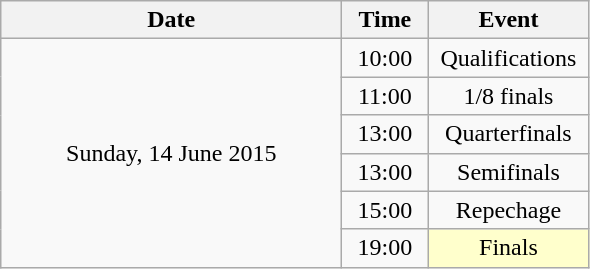<table class = "wikitable" style="text-align:center;">
<tr>
<th width=220>Date</th>
<th width=50>Time</th>
<th width=100>Event</th>
</tr>
<tr>
<td rowspan=6>Sunday, 14 June 2015</td>
<td>10:00</td>
<td>Qualifications</td>
</tr>
<tr>
<td>11:00</td>
<td>1/8 finals</td>
</tr>
<tr>
<td>13:00</td>
<td>Quarterfinals</td>
</tr>
<tr>
<td>13:00</td>
<td>Semifinals</td>
</tr>
<tr>
<td>15:00</td>
<td>Repechage</td>
</tr>
<tr>
<td>19:00</td>
<td bgcolor=ffffcc>Finals</td>
</tr>
</table>
